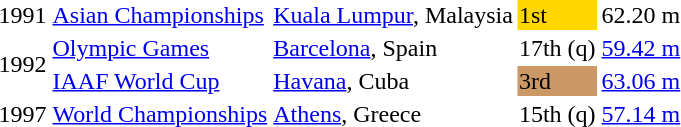<table>
<tr>
<td>1991</td>
<td><a href='#'>Asian Championships</a></td>
<td><a href='#'>Kuala Lumpur</a>, Malaysia</td>
<td bgcolor=gold>1st</td>
<td>62.20 m</td>
</tr>
<tr>
<td rowspan=2>1992</td>
<td><a href='#'>Olympic Games</a></td>
<td><a href='#'>Barcelona</a>, Spain</td>
<td>17th (q)</td>
<td><a href='#'>59.42 m</a></td>
</tr>
<tr>
<td><a href='#'>IAAF World Cup</a></td>
<td><a href='#'>Havana</a>, Cuba</td>
<td bgcolor=cc9966>3rd</td>
<td><a href='#'>63.06 m</a></td>
</tr>
<tr>
<td>1997</td>
<td><a href='#'>World Championships</a></td>
<td><a href='#'>Athens</a>, Greece</td>
<td>15th (q)</td>
<td><a href='#'>57.14 m</a></td>
</tr>
</table>
